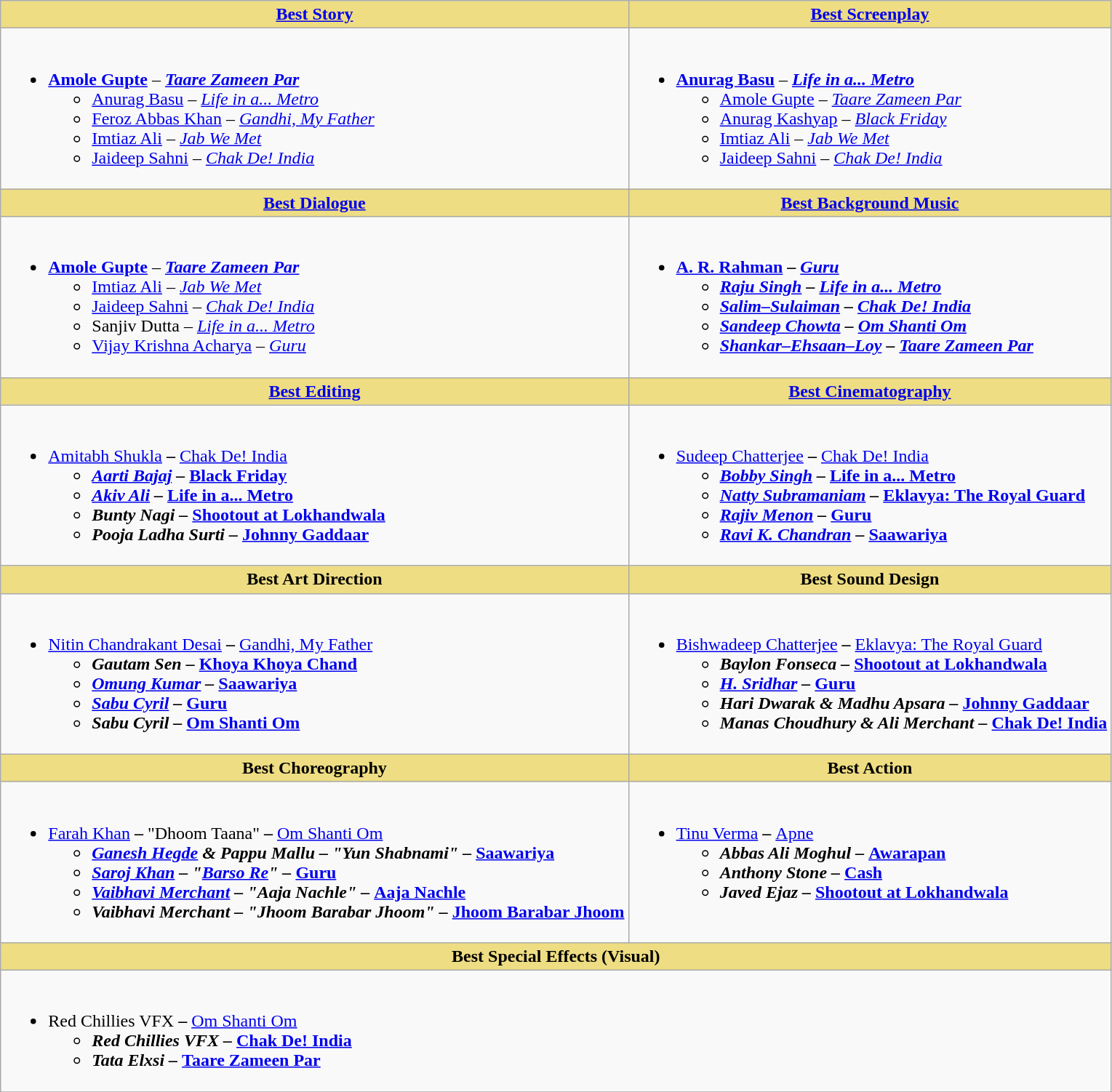<table class="wikitable">
<tr>
<th ! style="background:#EEDD82;text-align:center;"><a href='#'>Best Story</a></th>
<th ! style="background:#eedd82;text-align:center;"><a href='#'>Best Screenplay</a></th>
</tr>
<tr>
<td valign="top"><br><ul><li><strong><a href='#'>Amole Gupte</a></strong> – <strong><em><a href='#'>Taare Zameen Par</a></em></strong><ul><li><a href='#'>Anurag Basu</a> – <em><a href='#'>Life in a... Metro</a></em></li><li><a href='#'>Feroz Abbas Khan</a> – <em><a href='#'>Gandhi, My Father</a></em></li><li><a href='#'>Imtiaz Ali</a> – <em><a href='#'>Jab We Met</a></em></li><li><a href='#'>Jaideep Sahni</a> – <em><a href='#'>Chak De! India</a></em></li></ul></li></ul></td>
<td valign="top"><br><ul><li><strong><a href='#'>Anurag Basu</a></strong> – <strong><em><a href='#'>Life in a... Metro</a></em></strong><ul><li><a href='#'>Amole Gupte</a> – <em><a href='#'>Taare Zameen Par</a></em></li><li><a href='#'>Anurag Kashyap</a> – <em><a href='#'>Black Friday</a></em></li><li><a href='#'>Imtiaz Ali</a> – <em><a href='#'>Jab We Met</a></em></li><li><a href='#'>Jaideep Sahni</a> – <em><a href='#'>Chak De! India</a></em></li></ul></li></ul></td>
</tr>
<tr>
<th ! style="background:#EEDD82;text-align:center;"><a href='#'>Best Dialogue</a></th>
<th ! style="background:#eedd82;text-align:center;"><a href='#'>Best Background Music</a></th>
</tr>
<tr>
<td valign="top"><br><ul><li><strong><a href='#'>Amole Gupte</a></strong> – <strong><em><a href='#'>Taare Zameen Par</a></em></strong><ul><li><a href='#'>Imtiaz Ali</a> – <em><a href='#'>Jab We Met</a></em></li><li><a href='#'>Jaideep Sahni</a> – <em><a href='#'>Chak De! India</a></em></li><li>Sanjiv Dutta – <em><a href='#'>Life in a... Metro</a></em></li><li><a href='#'>Vijay Krishna Acharya</a> – <em><a href='#'>Guru</a></em></li></ul></li></ul></td>
<td valign="top"><br><ul><li><strong><a href='#'>A. R. Rahman</a> – <em><a href='#'>Guru</a><strong><em><ul><li><a href='#'>Raju Singh</a> – </em><a href='#'>Life in a... Metro</a><em></li><li><a href='#'>Salim–Sulaiman</a> – </em><a href='#'>Chak De! India</a><em></li><li><a href='#'>Sandeep Chowta</a> – </em><a href='#'>Om Shanti Om</a><em></li><li><a href='#'>Shankar–Ehsaan–Loy</a> – </em><a href='#'>Taare Zameen Par</a><em></li></ul></li></ul></td>
</tr>
<tr>
<th ! style="background:#EEDD82;text-align:center;"><a href='#'>Best Editing</a></th>
<th ! style="background:#eedd82;text-align:center;"><a href='#'>Best Cinematography</a></th>
</tr>
<tr>
<td valign="top"><br><ul><li></strong><a href='#'>Amitabh Shukla</a><strong> – </em></strong><a href='#'>Chak De! India</a><strong><em><ul><li><a href='#'>Aarti Bajaj</a> – </em><a href='#'>Black Friday</a><em></li><li><a href='#'>Akiv Ali</a> – </em><a href='#'>Life in a... Metro</a><em></li><li>Bunty Nagi – </em><a href='#'>Shootout at Lokhandwala</a><em></li><li>Pooja Ladha Surti – </em><a href='#'>Johnny Gaddaar</a><em></li></ul></li></ul></td>
<td valign="top"><br><ul><li></strong><a href='#'>Sudeep Chatterjee</a><strong> – </em></strong><a href='#'>Chak De! India</a><strong><em><ul><li><a href='#'>Bobby Singh</a> – </em><a href='#'>Life in a... Metro</a><em></li><li><a href='#'>Natty Subramaniam</a> – </em><a href='#'>Eklavya: The Royal Guard</a><em></li><li><a href='#'>Rajiv Menon</a> – </em><a href='#'>Guru</a><em></li><li><a href='#'>Ravi K. Chandran</a> – </em><a href='#'>Saawariya</a><em></li></ul></li></ul></td>
</tr>
<tr>
<th ! style="background:#EEDD82;text-align:center;">Best Art Direction</th>
<th ! style="background:#eedd82;text-align:center;">Best Sound Design</th>
</tr>
<tr>
<td valign="top"><br><ul><li></strong><a href='#'>Nitin Chandrakant Desai</a><strong> – </em></strong><a href='#'>Gandhi, My Father</a><strong><em><ul><li>Gautam Sen – </em><a href='#'>Khoya Khoya Chand</a><em></li><li><a href='#'>Omung Kumar</a> – </em><a href='#'>Saawariya</a><em></li><li><a href='#'>Sabu Cyril</a> – </em><a href='#'>Guru</a><em></li><li>Sabu Cyril – </em><a href='#'>Om Shanti Om</a><em></li></ul></li></ul></td>
<td valign="top"><br><ul><li></strong><a href='#'>Bishwadeep Chatterjee</a><strong> – </em></strong><a href='#'>Eklavya: The Royal Guard</a><strong><em><ul><li>Baylon Fonseca – </em><a href='#'>Shootout at Lokhandwala</a><em></li><li><a href='#'>H. Sridhar</a> – </em><a href='#'>Guru</a><em></li><li>Hari Dwarak & Madhu Apsara – </em><a href='#'>Johnny Gaddaar</a><em></li><li>Manas Choudhury & Ali Merchant – </em><a href='#'>Chak De! India</a><em></li></ul></li></ul></td>
</tr>
<tr>
<th ! style="background:#EEDD82;text-align:center;">Best Choreography</th>
<th ! style="background:#eedd82;text-align:center;">Best Action</th>
</tr>
<tr>
<td valign="top"><br><ul><li></strong><a href='#'>Farah Khan</a><strong> –  </strong>"Dhoom Taana"<strong> – </em></strong><a href='#'>Om Shanti Om</a><strong><em><ul><li><a href='#'>Ganesh Hegde</a> & Pappu Mallu – "Yun Shabnami" – </em><a href='#'>Saawariya</a><em></li><li><a href='#'>Saroj Khan</a> – "<a href='#'>Barso Re</a>" – </em><a href='#'>Guru</a><em></li><li><a href='#'>Vaibhavi Merchant</a> – "Aaja Nachle" – </em><a href='#'>Aaja Nachle</a><em></li><li>Vaibhavi Merchant – "Jhoom Barabar Jhoom" – </em><a href='#'>Jhoom Barabar Jhoom</a><em></li></ul></li></ul></td>
<td valign="top"><br><ul><li></strong><a href='#'>Tinu Verma</a><strong> – </em></strong><a href='#'>Apne</a><strong><em><ul><li>Abbas Ali Moghul – </em><a href='#'>Awarapan</a><em></li><li>Anthony Stone – </em><a href='#'>Cash</a><em></li><li>Javed Ejaz – </em><a href='#'>Shootout at Lokhandwala</a><em></li></ul></li></ul></td>
</tr>
<tr>
<th ! style="background:#eedd82; text-align:center;" colspan="2">Best Special Effects (Visual)</th>
</tr>
<tr>
<td valign="top" colspan="2"><br><ul><li></strong>Red Chillies VFX<strong> – </em></strong><a href='#'>Om Shanti Om</a><strong><em><ul><li>Red Chillies VFX – </em><a href='#'>Chak De! India</a><em></li><li>Tata Elxsi – </em><a href='#'>Taare Zameen Par</a><em></li></ul></li></ul></td>
</tr>
<tr>
</tr>
</table>
